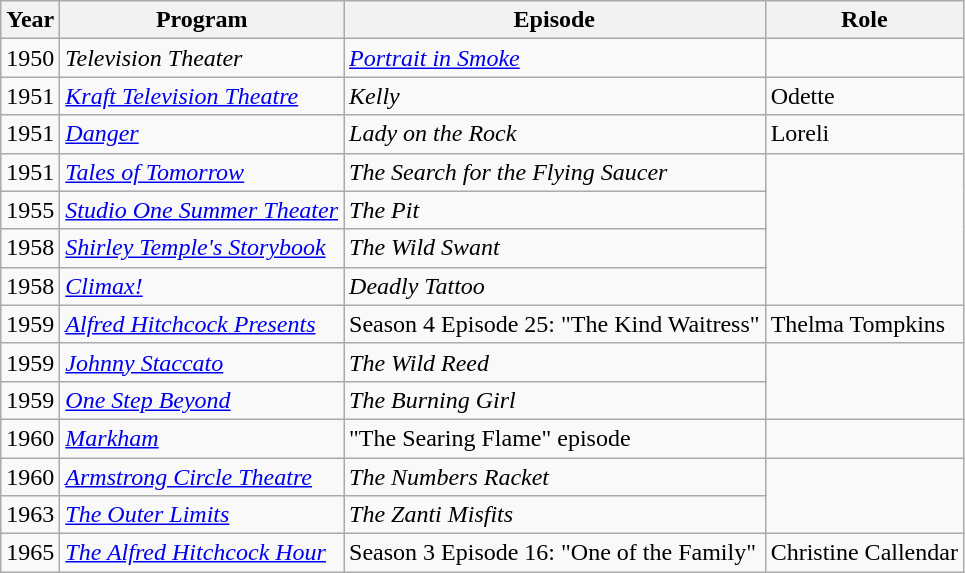<table class="wikitable">
<tr>
<th>Year</th>
<th>Program</th>
<th>Episode</th>
<th>Role</th>
</tr>
<tr>
<td>1950</td>
<td><em>Television Theater</em></td>
<td><em><a href='#'>Portrait in Smoke</a></em></td>
</tr>
<tr>
<td>1951</td>
<td><em><a href='#'>Kraft Television Theatre</a></em></td>
<td><em>Kelly</em></td>
<td>Odette</td>
</tr>
<tr>
<td>1951</td>
<td><em><a href='#'>Danger</a></em></td>
<td><em>Lady on the Rock</em></td>
<td>Loreli</td>
</tr>
<tr>
<td>1951</td>
<td><em><a href='#'>Tales of Tomorrow</a></em></td>
<td><em>The Search for the Flying Saucer</em></td>
</tr>
<tr>
<td>1955</td>
<td><em><a href='#'>Studio One Summer Theater</a></em></td>
<td><em>The Pit</em></td>
</tr>
<tr Perry Mason "The Case of the Empty Tin" Rebecca Gentry>
<td>1958</td>
<td><em><a href='#'>Shirley Temple's Storybook</a></em></td>
<td><em>The Wild Swant</em></td>
</tr>
<tr>
<td>1958</td>
<td><em><a href='#'>Climax!</a></em></td>
<td><em>Deadly Tattoo</em></td>
</tr>
<tr>
<td>1959</td>
<td><em><a href='#'>Alfred Hitchcock Presents</a></em></td>
<td>Season 4 Episode 25: "The Kind Waitress"</td>
<td>Thelma Tompkins</td>
</tr>
<tr>
<td>1959</td>
<td><em><a href='#'>Johnny Staccato</a></em></td>
<td><em>The Wild Reed</em></td>
</tr>
<tr>
<td>1959</td>
<td><em><a href='#'>One Step Beyond</a></em></td>
<td><em>The Burning Girl</em></td>
</tr>
<tr>
<td>1960</td>
<td><em><a href='#'>Markham</a></em></td>
<td>"The Searing Flame" episode</td>
<td></td>
</tr>
<tr>
<td>1960</td>
<td><em><a href='#'>Armstrong Circle Theatre</a></em></td>
<td><em>The Numbers Racket</em></td>
</tr>
<tr>
<td>1963</td>
<td><em><a href='#'>The Outer Limits</a></em></td>
<td><em>The Zanti Misfits</em></td>
</tr>
<tr>
<td>1965</td>
<td><em><a href='#'>The Alfred Hitchcock Hour</a></em></td>
<td>Season 3 Episode 16: "One of the Family"</td>
<td>Christine Callendar</td>
</tr>
</table>
